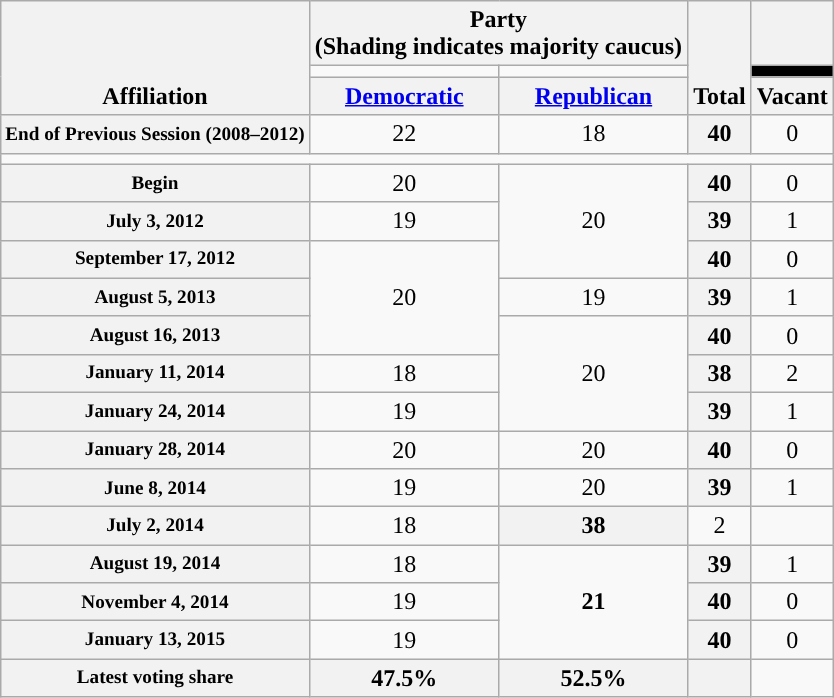<table class=wikitable style="text-align:center">
<tr style="vertical-align:bottom;">
<th rowspan=3>Affiliation</th>
<th colspan=2>Party <div>(Shading indicates majority caucus)</div></th>
<th rowspan=3>Total</th>
<th></th>
</tr>
<tr style="height:5px">
<td style="background-color:"></td>
<td style="background-color:"></td>
<td style="background:black;"></td>
</tr>
<tr>
<th><a href='#'>Democratic</a></th>
<th><a href='#'>Republican</a></th>
<th>Vacant</th>
</tr>
<tr>
<th nowrap style="font-size:80%">End of Previous Session (2008–2012)</th>
<td>22</td>
<td>18</td>
<th>40</th>
<td>0</td>
</tr>
<tr>
<td colspan=5></td>
</tr>
<tr>
<th nowrap style="font-size:80%">Begin</th>
<td>20</td>
<td rowspan=3 >20</td>
<th>40</th>
<td>0</td>
</tr>
<tr>
<th nowrap style="font-size:80%">July 3, 2012</th>
<td>19</td>
<th>39</th>
<td>1</td>
</tr>
<tr>
<th nowrap style="font-size:80%">September 17, 2012</th>
<td rowspan=3>20</td>
<th>40</th>
<td>0</td>
</tr>
<tr>
<th nowrap style="font-size:80%">August 5, 2013</th>
<td>19</td>
<th>39</th>
<td>1</td>
</tr>
<tr>
<th nowrap style="font-size:80%">August 16, 2013</th>
<td rowspan=3 >20</td>
<th>40</th>
<td>0</td>
</tr>
<tr>
<th nowrap style="font-size:80%">January 11, 2014</th>
<td>18</td>
<th>38</th>
<td>2</td>
</tr>
<tr>
<th nowrap style="font-size:80%">January 24, 2014</th>
<td>19</td>
<th>39</th>
<td>1</td>
</tr>
<tr>
<th nowrap style="font-size:80%">January 28, 2014</th>
<td>20</td>
<td>20</td>
<th>40</th>
<td>0</td>
</tr>
<tr>
<th nowrap style="font-size:80%">June 8, 2014</th>
<td>19</td>
<td>20</td>
<th>39</th>
<td>1</td>
</tr>
<tr>
<th nowrap style="font-size:80%">July 2, 2014</th>
<td>18</td>
<th>38</th>
<td>2</td>
</tr>
<tr>
<th nowrap style="font-size:80%">August 19, 2014</th>
<td>18</td>
<td rowspan="3" ><strong>21</strong></td>
<th>39</th>
<td>1</td>
</tr>
<tr>
<th nowrap style="font-size:80%">November 4, 2014</th>
<td>19</td>
<th>40</th>
<td>0</td>
</tr>
<tr>
<th nowrap style="font-size:80%">January 13, 2015</th>
<td>19</td>
<th>40</th>
<td>0</td>
</tr>
<tr>
<th nowrap style="font-size:80%">Latest voting share</th>
<th>47.5% </th>
<th>52.5%</th>
<th></th>
<td></td>
</tr>
</table>
